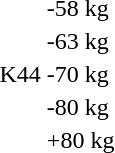<table>
<tr>
<td rowspan="11">K44</td>
<td rowspan="2">-58 kg</td>
<td rowspan="2"></td>
<td rowspan="2"></td>
<td></td>
</tr>
<tr>
<td></td>
</tr>
<tr>
<td rowspan="2">-63 kg</td>
<td rowspan="2"></td>
<td rowspan="2"></td>
<td></td>
</tr>
<tr>
<td></td>
</tr>
<tr>
<td rowspan="2">-70 kg</td>
<td rowspan="2"></td>
<td rowspan="2"></td>
<td></td>
</tr>
<tr>
<td></td>
</tr>
<tr>
<td rowspan="2">-80 kg</td>
<td rowspan="2"></td>
<td rowspan="2"></td>
<td></td>
</tr>
<tr>
<td></td>
</tr>
<tr>
<td rowspan="2">+80 kg</td>
<td rowspan="2"></td>
<td rowspan="2"></td>
<td></td>
</tr>
<tr>
<td></td>
</tr>
</table>
